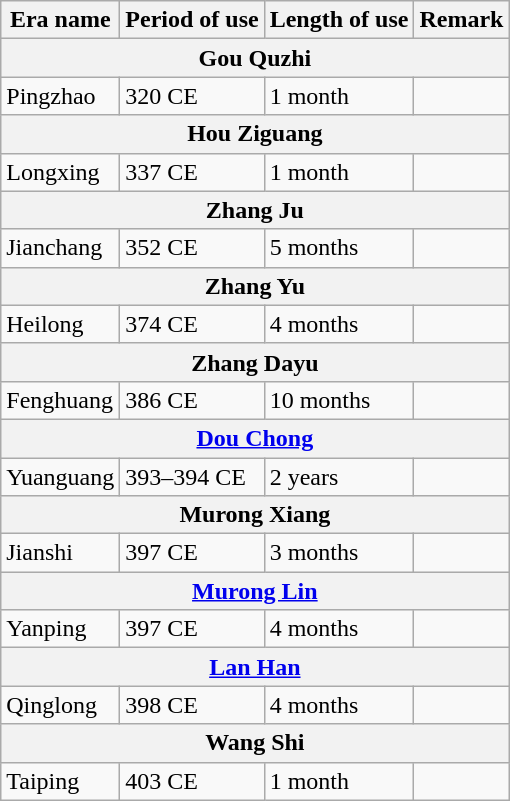<table class="wikitable">
<tr>
<th>Era name</th>
<th>Period of use</th>
<th>Length of use</th>
<th>Remark</th>
</tr>
<tr>
<th colspan="4">Gou Quzhi<br></th>
</tr>
<tr>
<td>Pingzhao<br></td>
<td>320 CE</td>
<td>1 month</td>
<td></td>
</tr>
<tr>
<th colspan="4">Hou Ziguang<br></th>
</tr>
<tr>
<td>Longxing<br></td>
<td>337 CE</td>
<td>1 month</td>
<td></td>
</tr>
<tr>
<th colspan="4">Zhang Ju<br></th>
</tr>
<tr>
<td>Jianchang<br></td>
<td>352 CE</td>
<td>5 months</td>
<td></td>
</tr>
<tr>
<th colspan="4">Zhang Yu<br></th>
</tr>
<tr>
<td>Heilong<br></td>
<td>374 CE</td>
<td>4 months</td>
<td></td>
</tr>
<tr>
<th colspan="4">Zhang Dayu<br></th>
</tr>
<tr>
<td>Fenghuang<br></td>
<td>386 CE</td>
<td>10 months</td>
<td></td>
</tr>
<tr>
<th colspan="4"><a href='#'>Dou Chong</a><br></th>
</tr>
<tr>
<td>Yuanguang<br></td>
<td>393–394 CE</td>
<td>2 years</td>
<td></td>
</tr>
<tr>
<th colspan="4">Murong Xiang<br></th>
</tr>
<tr>
<td>Jianshi<br></td>
<td>397 CE</td>
<td>3 months</td>
<td></td>
</tr>
<tr>
<th colspan="4"><a href='#'>Murong Lin</a><br></th>
</tr>
<tr>
<td>Yanping<br></td>
<td>397 CE</td>
<td>4 months</td>
<td></td>
</tr>
<tr>
<th colspan="4"><a href='#'>Lan Han</a><br></th>
</tr>
<tr>
<td>Qinglong<br></td>
<td>398 CE</td>
<td>4 months</td>
<td></td>
</tr>
<tr>
<th colspan="4">Wang Shi<br></th>
</tr>
<tr>
<td>Taiping<br></td>
<td>403 CE</td>
<td>1 month</td>
<td></td>
</tr>
</table>
